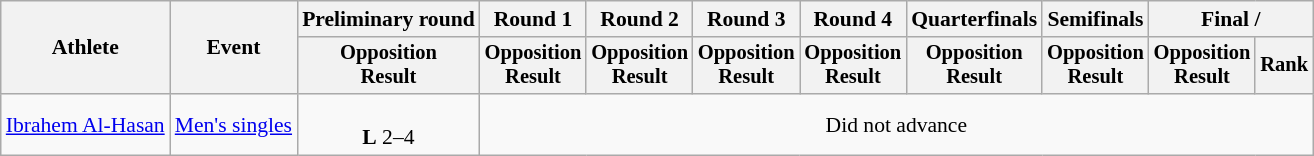<table class="wikitable" style="font-size:90%">
<tr>
<th rowspan="2">Athlete</th>
<th rowspan="2">Event</th>
<th>Preliminary round</th>
<th>Round 1</th>
<th>Round 2</th>
<th>Round 3</th>
<th>Round 4</th>
<th>Quarterfinals</th>
<th>Semifinals</th>
<th colspan=2>Final / </th>
</tr>
<tr style="font-size:95%">
<th>Opposition<br>Result</th>
<th>Opposition<br>Result</th>
<th>Opposition<br>Result</th>
<th>Opposition<br>Result</th>
<th>Opposition<br>Result</th>
<th>Opposition<br>Result</th>
<th>Opposition<br>Result</th>
<th>Opposition<br>Result</th>
<th>Rank</th>
</tr>
<tr align=center>
<td align=left><a href='#'>Ibrahem Al-Hasan</a></td>
<td align=left><a href='#'>Men's singles</a></td>
<td><br><strong>L</strong> 2–4</td>
<td colspan=8>Did not advance</td>
</tr>
</table>
